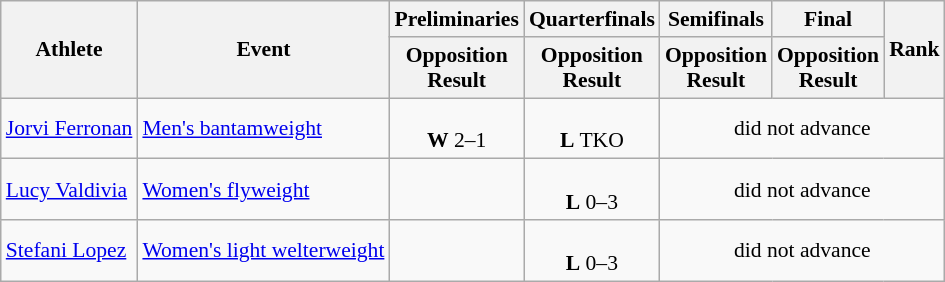<table class="wikitable" border="1" style="font-size:90%">
<tr>
<th rowspan=2>Athlete</th>
<th rowspan=2>Event</th>
<th>Preliminaries</th>
<th>Quarterfinals</th>
<th>Semifinals</th>
<th>Final</th>
<th rowspan="2">Rank</th>
</tr>
<tr>
<th>Opposition<br>Result</th>
<th>Opposition<br>Result</th>
<th>Opposition<br>Result</th>
<th>Opposition<br>Result</th>
</tr>
<tr align=center>
<td align=left><a href='#'>Jorvi Ferronan</a></td>
<td align=left><a href='#'>Men's bantamweight</a></td>
<td><br><strong>W</strong> 2–1</td>
<td><br><strong>L</strong> TKO</td>
<td colspan=3>did not advance</td>
</tr>
<tr align=center>
<td align=left><a href='#'>Lucy Valdivia</a></td>
<td align=left><a href='#'>Women's flyweight</a></td>
<td></td>
<td><br><strong>L</strong> 0–3</td>
<td colspan=3>did not advance</td>
</tr>
<tr align=center>
<td align=left><a href='#'>Stefani Lopez</a></td>
<td align=left><a href='#'>Women's light welterweight</a></td>
<td></td>
<td><br><strong>L</strong> 0–3</td>
<td colspan=3>did not advance</td>
</tr>
</table>
